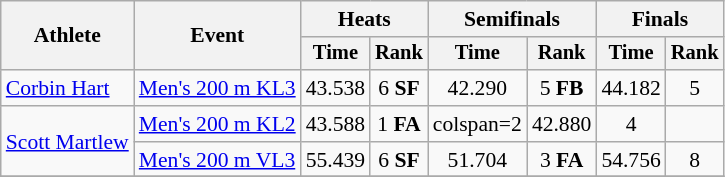<table class=wikitable style="font-size:90%">
<tr>
<th rowspan="2">Athlete</th>
<th rowspan="2">Event</th>
<th colspan=2>Heats</th>
<th colspan=2>Semifinals</th>
<th colspan=2>Finals</th>
</tr>
<tr style="font-size:95%">
<th>Time</th>
<th>Rank</th>
<th>Time</th>
<th>Rank</th>
<th>Time</th>
<th>Rank</th>
</tr>
<tr style="text-align:center;">
<td style="text-align:left;"><a href='#'>Corbin Hart</a></td>
<td style="text-align:left;"><a href='#'>Men's 200 m KL3</a></td>
<td>43.538</td>
<td>6 <strong>SF</strong></td>
<td>42.290</td>
<td>5 <strong>FB</strong></td>
<td>44.182</td>
<td>5</td>
</tr>
<tr style="text-align:center;">
<td style="text-align:left;" rowspan=2><a href='#'>Scott Martlew</a></td>
<td style="text-align:left;"><a href='#'>Men's 200 m KL2</a></td>
<td>43.588</td>
<td>1 <strong>FA</strong></td>
<td>colspan=2 </td>
<td>42.880</td>
<td>4</td>
</tr>
<tr style="text-align:center;">
<td style="text-align:left;"><a href='#'>Men's 200 m VL3</a></td>
<td>55.439</td>
<td>6 <strong>SF</strong></td>
<td>51.704</td>
<td>3 <strong>FA</strong></td>
<td>54.756</td>
<td>8</td>
</tr>
<tr>
</tr>
</table>
